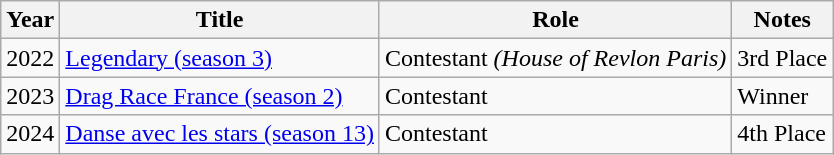<table class="wikitable">
<tr>
<th>Year</th>
<th>Title</th>
<th>Role</th>
<th>Notes</th>
</tr>
<tr>
<td>2022</td>
<td><a href='#'>Legendary (season 3)</a></td>
<td>Contestant <em>(House of Revlon Paris)</em></td>
<td>3rd Place</td>
</tr>
<tr>
<td>2023</td>
<td><a href='#'>Drag Race France (season 2)</a></td>
<td>Contestant</td>
<td>Winner</td>
</tr>
<tr>
<td>2024</td>
<td><a href='#'>Danse avec les stars (season 13)</a></td>
<td>Contestant</td>
<td>4th Place</td>
</tr>
</table>
